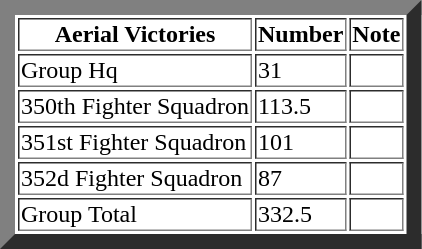<table border="10">
<tr>
<th>Aerial Victories</th>
<th>Number</th>
<th>Note</th>
</tr>
<tr>
<td>Group Hq</td>
<td>31</td>
<td></td>
</tr>
<tr>
<td>350th Fighter Squadron</td>
<td>113.5</td>
<td></td>
</tr>
<tr>
<td>351st Fighter Squadron</td>
<td>101</td>
<td></td>
</tr>
<tr>
<td>352d Fighter Squadron</td>
<td>87</td>
<td></td>
</tr>
<tr>
<td>Group Total</td>
<td>332.5</td>
<td></td>
</tr>
</table>
